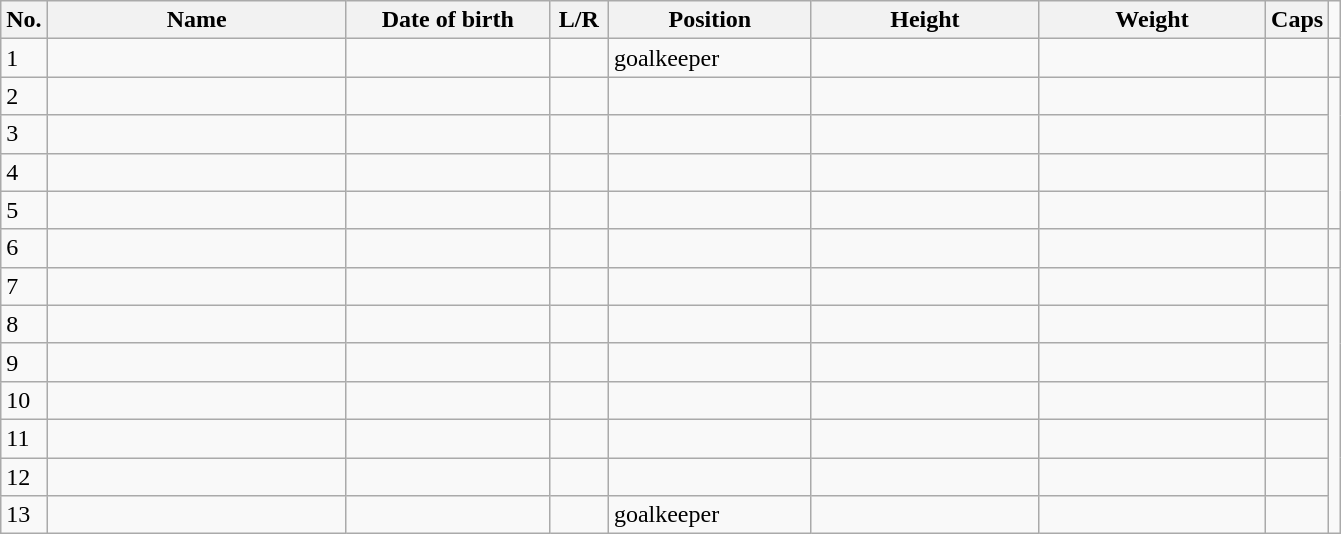<table class=wikitable sortable style=font-size:100%; text-align:center;>
<tr>
<th>No.</th>
<th style=width:12em>Name</th>
<th style=width:8em>Date of birth</th>
<th style=width:2em>L/R</th>
<th style=width:8em>Position</th>
<th style=width:9em>Height</th>
<th style=width:9em>Weight</th>
<th>Caps</th>
</tr>
<tr>
<td>1</td>
<td align=left></td>
<td></td>
<td></td>
<td>goalkeeper</td>
<td></td>
<td></td>
<td></td>
<td></td>
</tr>
<tr>
<td>2</td>
<td align=left></td>
<td></td>
<td></td>
<td></td>
<td></td>
<td></td>
<td></td>
</tr>
<tr>
<td>3</td>
<td align=left></td>
<td></td>
<td></td>
<td></td>
<td></td>
<td></td>
<td></td>
</tr>
<tr>
<td>4</td>
<td align=left></td>
<td></td>
<td></td>
<td></td>
<td></td>
<td></td>
<td></td>
</tr>
<tr>
<td>5</td>
<td align=left></td>
<td></td>
<td></td>
<td></td>
<td></td>
<td></td>
<td></td>
</tr>
<tr>
<td>6</td>
<td align=left></td>
<td></td>
<td></td>
<td></td>
<td></td>
<td></td>
<td></td>
<td></td>
</tr>
<tr>
<td>7</td>
<td align=left></td>
<td></td>
<td></td>
<td></td>
<td></td>
<td></td>
<td></td>
</tr>
<tr>
<td>8</td>
<td align=left></td>
<td></td>
<td></td>
<td></td>
<td></td>
<td></td>
<td></td>
</tr>
<tr>
<td>9</td>
<td align=left></td>
<td></td>
<td></td>
<td></td>
<td></td>
<td></td>
<td></td>
</tr>
<tr>
<td>10</td>
<td align=left></td>
<td></td>
<td></td>
<td></td>
<td></td>
<td></td>
<td></td>
</tr>
<tr>
<td>11</td>
<td align=left></td>
<td></td>
<td></td>
<td></td>
<td></td>
<td></td>
<td></td>
</tr>
<tr>
<td>12</td>
<td align=left></td>
<td></td>
<td></td>
<td></td>
<td></td>
<td></td>
<td></td>
</tr>
<tr>
<td>13</td>
<td align=left></td>
<td></td>
<td></td>
<td>goalkeeper</td>
<td></td>
<td></td>
<td></td>
</tr>
</table>
